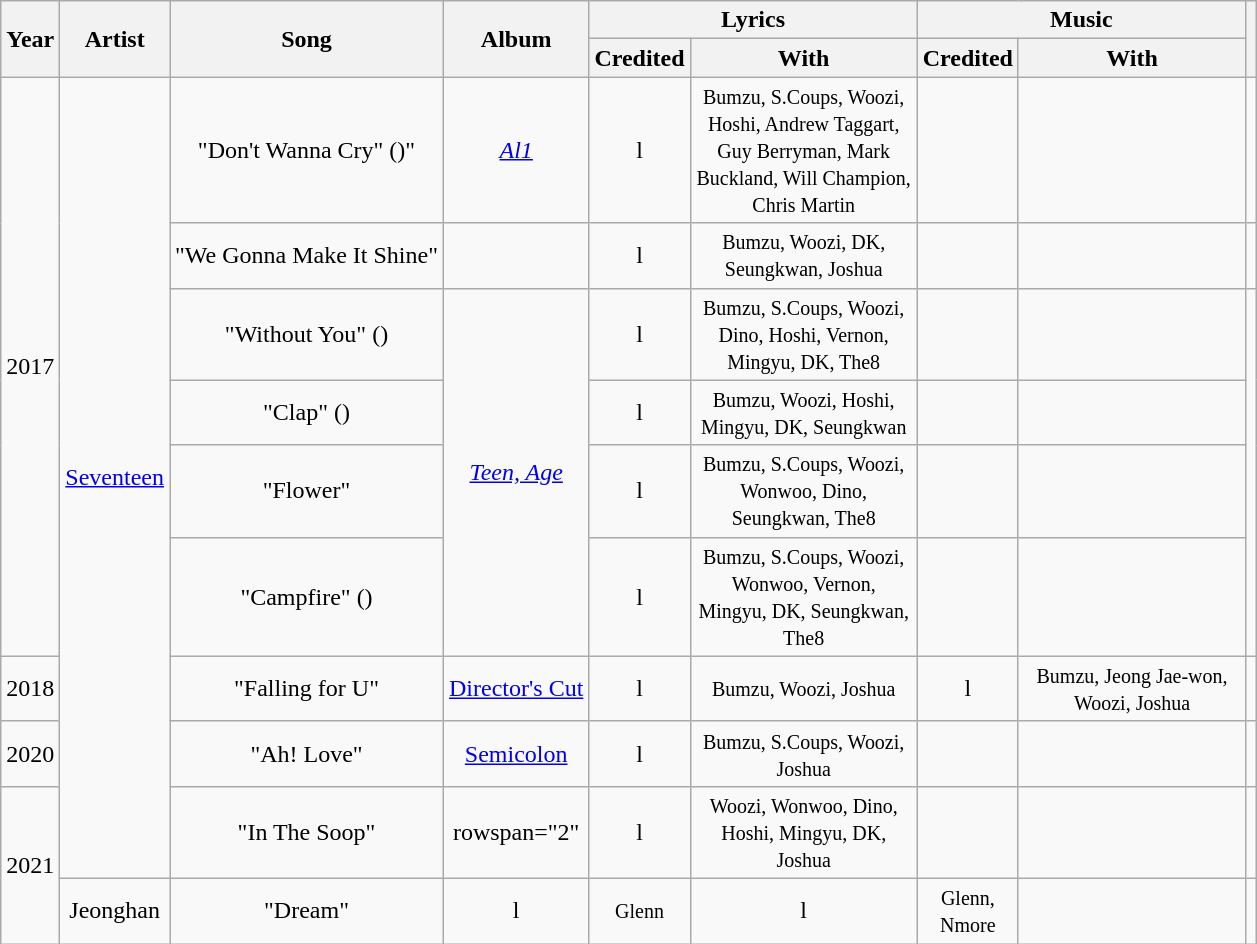<table class="wikitable plainrowheaders sortable" style="text-align:center; width;100%">
<tr>
<th rowspan="2">Year</th>
<th rowspan="2">Artist</th>
<th rowspan="2">Song</th>
<th rowspan="2">Album</th>
<th colspan="2">Lyrics</th>
<th colspan="2">Music</th>
<th rowspan="2" class="unsortable"></th>
</tr>
<tr>
<th style="width:3em;">Credited</th>
<th style="width:9em;">With</th>
<th style="width:3em;">Credited</th>
<th style="width:9em;">With</th>
</tr>
<tr>
<td rowspan="6">2017</td>
<td rowspan="9"><a href='#'>Seventeen</a></td>
<td>"Don't Wanna Cry" ()"</td>
<td><a href='#'><em>Al1</em></a></td>
<td>l</td>
<td><small>Bumzu, S.Coups, Woozi, Hoshi, Andrew Taggart, Guy Berryman, Mark Buckland, Will Champion, Chris Martin</small></td>
<td></td>
<td></td>
<td></td>
</tr>
<tr>
<td>"We Gonna Make It Shine" <br></td>
<td></td>
<td>l</td>
<td><small>Bumzu, Woozi, DK, Seungkwan, Joshua</small></td>
<td></td>
<td></td>
<td></td>
</tr>
<tr>
<td>"Without You" ()</td>
<td rowspan="4"><em><a href='#'>Teen, Age</a></em></td>
<td>l</td>
<td><small>Bumzu, S.Coups, Woozi, Dino, Hoshi, Vernon, Mingyu, DK, The8</small></td>
<td></td>
<td></td>
<td rowspan="4" align="center"></td>
</tr>
<tr>
<td>"Clap" ()</td>
<td>l</td>
<td><small>Bumzu, Woozi, Hoshi, Mingyu, DK, Seungkwan</small></td>
<td></td>
<td></td>
</tr>
<tr>
<td>"Flower" <br></td>
<td>l</td>
<td><small>Bumzu, S.Coups, Woozi, Wonwoo, Dino, Seungkwan, The8</small></td>
<td></td>
<td></td>
</tr>
<tr>
<td>"Campfire" ()</td>
<td>l</td>
<td><small>Bumzu, S.Coups, Woozi, Wonwoo, Vernon, Mingyu, DK, Seungkwan, The8</small></td>
<td></td>
<td></td>
</tr>
<tr>
<td>2018</td>
<td>"Falling for U" <br></td>
<td><a href='#'>Director's Cut</a></td>
<td>l</td>
<td><small>Bumzu, Woozi, Joshua</small></td>
<td>l</td>
<td><small>Bumzu, Jeong Jae-won, Woozi, Joshua</small></td>
<td></td>
</tr>
<tr>
<td>2020</td>
<td>"Ah! Love" <br></td>
<td><a href='#'>Semicolon</a></td>
<td>l</td>
<td><small>Bumzu, S.Coups, Woozi, Joshua</small></td>
<td></td>
<td></td>
<td align="center"></td>
</tr>
<tr>
<td rowspan="2">2021</td>
<td>"In The Soop"</td>
<td>rowspan="2" </td>
<td>l</td>
<td><small>Woozi, Wonwoo, Dino, Hoshi, Mingyu, DK, Joshua</small></td>
<td></td>
<td></td>
<td></td>
</tr>
<tr>
<td>Jeonghan</td>
<td>"Dream"</td>
<td>l</td>
<td><small>Glenn</small></td>
<td>l</td>
<td><small>Glenn, Nmore</small></td>
<td></td>
</tr>
</table>
